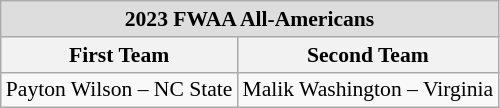<table class="wikitable" style="white-space:nowrap; text-align:center; font-size:90%;">
<tr>
<td colspan="7" style="text-align:center; background:#ddd;"><strong>2023 FWAA All-Americans</strong></td>
</tr>
<tr>
<th>First Team</th>
<th>Second Team</th>
</tr>
<tr>
<td>Payton Wilson – NC State</td>
<td>Malik Washington – Virginia</td>
</tr>
</table>
